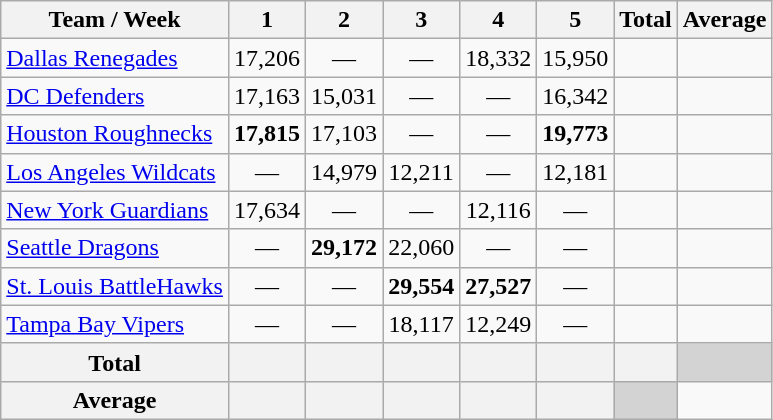<table class="wikitable sortable" style="text-align:center;">
<tr>
<th>Team / Week</th>
<th>1</th>
<th>2</th>
<th>3</th>
<th>4</th>
<th>5</th>
<th>Total</th>
<th>Average</th>
</tr>
<tr>
<td align=left><a href='#'>Dallas Renegades</a></td>
<td>17,206</td>
<td>—</td>
<td>—</td>
<td>18,332</td>
<td>15,950</td>
<td></td>
<td></td>
</tr>
<tr>
<td align=left><a href='#'>DC Defenders</a></td>
<td>17,163</td>
<td>15,031</td>
<td>—</td>
<td>—</td>
<td>16,342</td>
<td></td>
<td></td>
</tr>
<tr>
<td align=left><a href='#'>Houston Roughnecks</a></td>
<td><strong>17,815</strong></td>
<td>17,103</td>
<td>—</td>
<td>—</td>
<td><strong>19,773</strong></td>
<td></td>
<td></td>
</tr>
<tr>
<td align=left><a href='#'>Los Angeles Wildcats</a></td>
<td>—</td>
<td>14,979</td>
<td>12,211</td>
<td>—</td>
<td>12,181</td>
<td></td>
<td></td>
</tr>
<tr>
<td align=left><a href='#'>New York Guardians</a></td>
<td>17,634</td>
<td>—</td>
<td>—</td>
<td>12,116</td>
<td>—</td>
<td></td>
<td></td>
</tr>
<tr>
<td align=left><a href='#'>Seattle Dragons</a></td>
<td>—</td>
<td><strong>29,172</strong></td>
<td>22,060</td>
<td>—</td>
<td>—</td>
<td></td>
<td></td>
</tr>
<tr>
<td align=left><a href='#'>St. Louis BattleHawks</a></td>
<td>—</td>
<td>—</td>
<td><strong>29,554</strong></td>
<td><strong>27,527</strong></td>
<td>—</td>
<td><strong></strong></td>
<td><strong></strong></td>
</tr>
<tr>
<td align=left><a href='#'>Tampa Bay Vipers</a></td>
<td>—</td>
<td>—</td>
<td>18,117</td>
<td>12,249</td>
<td>—</td>
<td></td>
<td></td>
</tr>
<tr class="sortbottom">
<th>Total </th>
<th> </th>
<th> </th>
<th></th>
<th> </th>
<th> </th>
<th> </th>
<td style="background:lightgrey;"> </td>
</tr>
<tr class="sortbottom">
<th>Average</th>
<th> </th>
<th> </th>
<th></th>
<th> </th>
<th> </th>
<td style="background:lightgrey;"> </td>
<td><strong></strong></td>
</tr>
</table>
